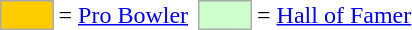<table>
<tr>
<td style="background-color:#FFCC00; border:1px solid #aaaaaa; width:2em;"></td>
<td>= <a href='#'>Pro Bowler</a> </td>
<td></td>
<td style="background-color:#CCFFCC; border:1px solid #aaaaaa; width:2em;"></td>
<td>= <a href='#'>Hall of Famer</a></td>
</tr>
</table>
